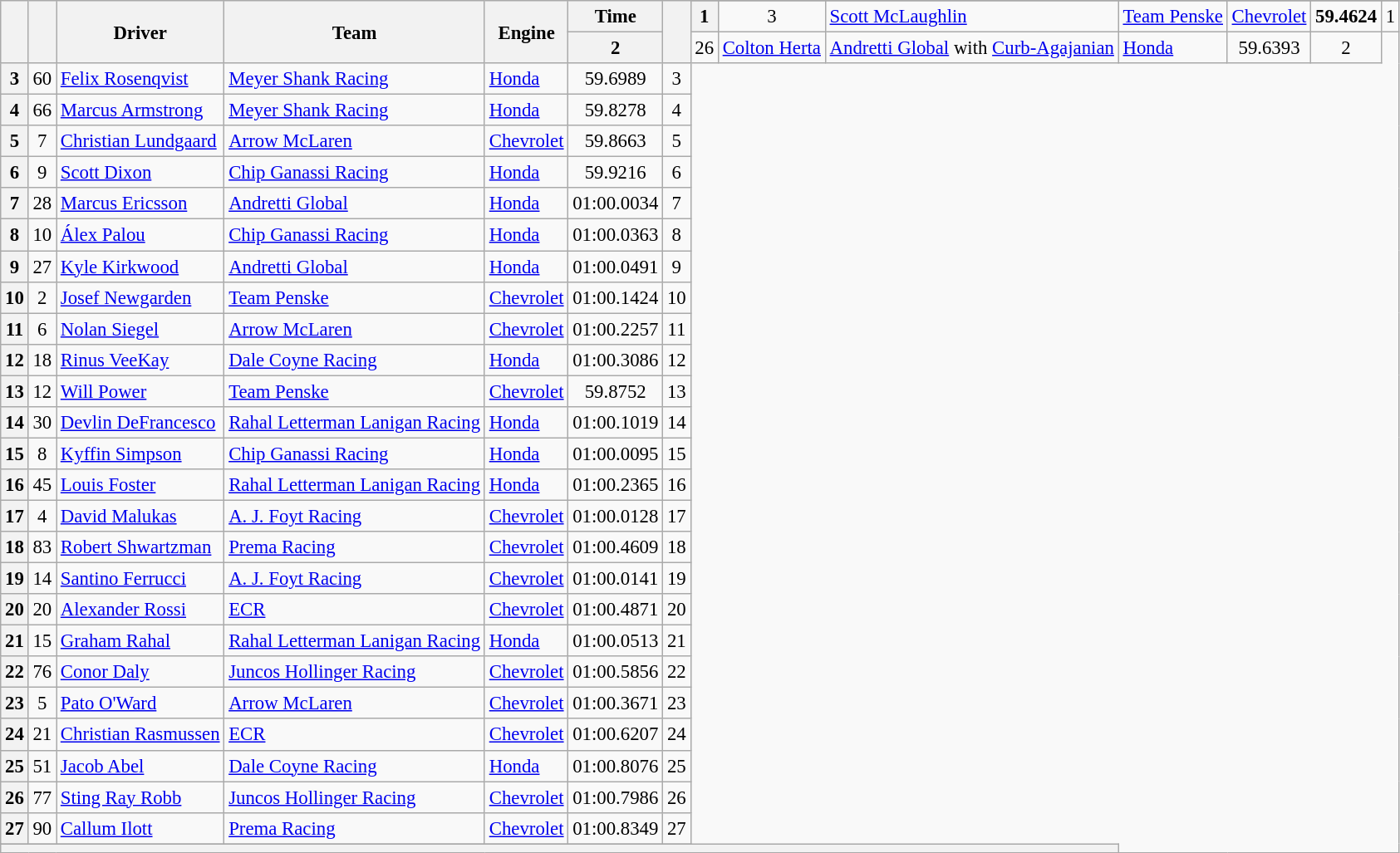<table class="wikitable sortable" style="font-size: 95%;">
<tr>
<th rowspan="3"></th>
<th rowspan="3"></th>
<th rowspan="3">Driver</th>
<th rowspan="3">Team</th>
<th rowspan="3">Engine</th>
<th rowspan="2">Time</th>
<th rowspan="3"></th>
</tr>
<tr>
<th>1</th>
<td align="center">3</td>
<td> <a href='#'>Scott McLaughlin</a> </td>
<td><a href='#'>Team Penske</a></td>
<td><a href='#'>Chevrolet</a></td>
<td align="center"><strong>59.4624</strong></td>
<td align="center">1</td>
</tr>
<tr>
<th>2</th>
<td align="center">26</td>
<td> <a href='#'>Colton Herta</a> </td>
<td><a href='#'>Andretti Global</a> with <a href='#'>Curb-Agajanian</a></td>
<td><a href='#'>Honda</a></td>
<td align="center">59.6393</td>
<td align="center">2</td>
</tr>
<tr>
<th>3</th>
<td align="center">60</td>
<td> <a href='#'>Felix Rosenqvist</a></td>
<td><a href='#'>Meyer Shank Racing</a></td>
<td><a href='#'>Honda</a></td>
<td align="center">59.6989</td>
<td align="center">3</td>
</tr>
<tr>
<th>4</th>
<td align="center">66</td>
<td> <a href='#'>Marcus Armstrong</a></td>
<td><a href='#'>Meyer Shank Racing</a></td>
<td><a href='#'>Honda</a></td>
<td align="center">59.8278</td>
<td align="center">4</td>
</tr>
<tr>
<th>5</th>
<td align="center">7</td>
<td> <a href='#'>Christian Lundgaard</a></td>
<td><a href='#'>Arrow McLaren</a></td>
<td><a href='#'>Chevrolet</a></td>
<td align="center">59.8663</td>
<td align="center">5</td>
</tr>
<tr>
<th>6</th>
<td align="center">9</td>
<td> <a href='#'>Scott Dixon</a></td>
<td><a href='#'>Chip Ganassi Racing</a></td>
<td><a href='#'>Honda</a></td>
<td align="center">59.9216</td>
<td align="center">6</td>
</tr>
<tr>
<th>7</th>
<td align="center">28</td>
<td> <a href='#'>Marcus Ericsson</a> </td>
<td><a href='#'>Andretti Global</a></td>
<td><a href='#'>Honda</a></td>
<td align="center">01:00.0034</td>
<td align="center">7</td>
</tr>
<tr>
<th>8</th>
<td align="center">10</td>
<td> <a href='#'>Álex Palou</a></td>
<td><a href='#'>Chip Ganassi Racing</a></td>
<td><a href='#'>Honda</a></td>
<td align="center">01:00.0363</td>
<td align="center">8</td>
</tr>
<tr>
<th>9</th>
<td align="center">27</td>
<td> <a href='#'>Kyle Kirkwood</a></td>
<td><a href='#'>Andretti Global</a></td>
<td><a href='#'>Honda</a></td>
<td align="center">01:00.0491</td>
<td align="center">9</td>
</tr>
<tr>
<th>10</th>
<td align="center">2</td>
<td> <a href='#'>Josef Newgarden</a> </td>
<td><a href='#'>Team Penske</a></td>
<td><a href='#'>Chevrolet</a></td>
<td align="center">01:00.1424</td>
<td align="center">10</td>
</tr>
<tr>
<th>11</th>
<td align="center">6</td>
<td> <a href='#'>Nolan Siegel</a> </td>
<td><a href='#'>Arrow McLaren</a></td>
<td><a href='#'>Chevrolet</a></td>
<td align="center">01:00.2257</td>
<td align="center">11</td>
</tr>
<tr>
<th>12</th>
<td align="center">18</td>
<td> <a href='#'>Rinus VeeKay</a></td>
<td><a href='#'>Dale Coyne Racing</a></td>
<td><a href='#'>Honda</a></td>
<td align="center">01:00.3086</td>
<td align="center">12</td>
</tr>
<tr>
<th>13</th>
<td align="center">12</td>
<td> <a href='#'>Will Power</a> </td>
<td><a href='#'>Team Penske</a></td>
<td><a href='#'>Chevrolet</a></td>
<td align="center">59.8752</td>
<td align="center">13</td>
</tr>
<tr>
<th>14</th>
<td align="center">30</td>
<td> <a href='#'>Devlin DeFrancesco</a></td>
<td><a href='#'>Rahal Letterman Lanigan Racing</a></td>
<td><a href='#'>Honda</a></td>
<td align="center">01:00.1019</td>
<td align="center">14</td>
</tr>
<tr>
<th>15</th>
<td align="center">8</td>
<td> <a href='#'>Kyffin Simpson</a></td>
<td><a href='#'>Chip Ganassi Racing</a></td>
<td><a href='#'>Honda</a></td>
<td align="center">01:00.0095</td>
<td align="center">15</td>
</tr>
<tr>
<th>16</th>
<td align="center">45</td>
<td> <a href='#'>Louis Foster</a> </td>
<td><a href='#'>Rahal Letterman Lanigan Racing</a></td>
<td><a href='#'>Honda</a></td>
<td align="center">01:00.2365</td>
<td align="center">16</td>
</tr>
<tr>
<th>17</th>
<td align="center">4</td>
<td> <a href='#'>David Malukas</a></td>
<td><a href='#'>A. J. Foyt Racing</a></td>
<td><a href='#'>Chevrolet</a></td>
<td align="center">01:00.0128</td>
<td align="center">17</td>
</tr>
<tr>
<th>18</th>
<td align="center">83</td>
<td> <a href='#'>Robert Shwartzman</a> </td>
<td><a href='#'>Prema Racing</a></td>
<td><a href='#'>Chevrolet</a></td>
<td align="center">01:00.4609</td>
<td align="center">18</td>
</tr>
<tr>
<th>19</th>
<td align="center">14</td>
<td> <a href='#'>Santino Ferrucci</a></td>
<td><a href='#'>A. J. Foyt Racing</a></td>
<td><a href='#'>Chevrolet</a></td>
<td align="center">01:00.0141</td>
<td align="center">19</td>
</tr>
<tr>
<th>20</th>
<td align="center">20</td>
<td> <a href='#'>Alexander Rossi</a> </td>
<td><a href='#'>ECR</a></td>
<td><a href='#'>Chevrolet</a></td>
<td align="center">01:00.4871</td>
<td align="center">20</td>
</tr>
<tr>
<th>21</th>
<td align="center">15</td>
<td> <a href='#'>Graham Rahal</a> </td>
<td><a href='#'>Rahal Letterman Lanigan Racing</a></td>
<td><a href='#'>Honda</a></td>
<td align="center">01:00.0513</td>
<td align="center">21</td>
</tr>
<tr>
<th>22</th>
<td align="center">76</td>
<td> <a href='#'>Conor Daly</a></td>
<td><a href='#'>Juncos Hollinger Racing</a></td>
<td><a href='#'>Chevrolet</a></td>
<td align="center">01:00.5856</td>
<td align="center">22</td>
</tr>
<tr>
<th>23</th>
<td align="center">5</td>
<td> <a href='#'>Pato O'Ward</a> </td>
<td><a href='#'>Arrow McLaren</a></td>
<td><a href='#'>Chevrolet</a></td>
<td align="center">01:00.3671</td>
<td align="center">23</td>
</tr>
<tr>
<th>24</th>
<td align="center">21</td>
<td> <a href='#'>Christian Rasmussen</a></td>
<td><a href='#'>ECR</a></td>
<td><a href='#'>Chevrolet</a></td>
<td align="center">01:00.6207</td>
<td align="center">24</td>
</tr>
<tr>
<th>25</th>
<td align="center">51</td>
<td> <a href='#'>Jacob Abel</a> </td>
<td><a href='#'>Dale Coyne Racing</a></td>
<td><a href='#'>Honda</a></td>
<td align="center">01:00.8076</td>
<td align="center">25</td>
</tr>
<tr>
<th>26</th>
<td align="center">77</td>
<td> <a href='#'>Sting Ray Robb</a></td>
<td><a href='#'>Juncos Hollinger Racing</a></td>
<td><a href='#'>Chevrolet</a></td>
<td align="center">01:00.7986</td>
<td align="center">26</td>
</tr>
<tr>
<th>27</th>
<td align="center">90</td>
<td> <a href='#'>Callum Ilott</a></td>
<td><a href='#'>Prema Racing</a></td>
<td><a href='#'>Chevrolet</a></td>
<td align="center">01:00.8349</td>
<td align="center">27</td>
</tr>
<tr>
</tr>
<tr class="sortbottom">
<th colspan="10"></th>
</tr>
</table>
